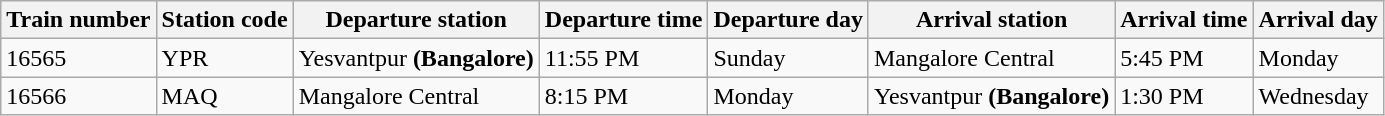<table class="wikitable">
<tr>
<th>Train number</th>
<th>Station code</th>
<th>Departure station</th>
<th>Departure time</th>
<th>Departure day</th>
<th>Arrival station</th>
<th>Arrival time</th>
<th>Arrival day</th>
</tr>
<tr>
<td>16565</td>
<td>YPR</td>
<td>Yesvantpur <strong>(Bangalore)</strong></td>
<td>11:55 PM</td>
<td>Sunday</td>
<td>Mangalore Central</td>
<td>5:45 PM</td>
<td>Monday</td>
</tr>
<tr>
<td>16566</td>
<td>MAQ</td>
<td>Mangalore Central</td>
<td>8:15 PM</td>
<td>Monday</td>
<td>Yesvantpur <strong>(Bangalore)</strong></td>
<td>1:30 PM</td>
<td>Wednesday</td>
</tr>
</table>
